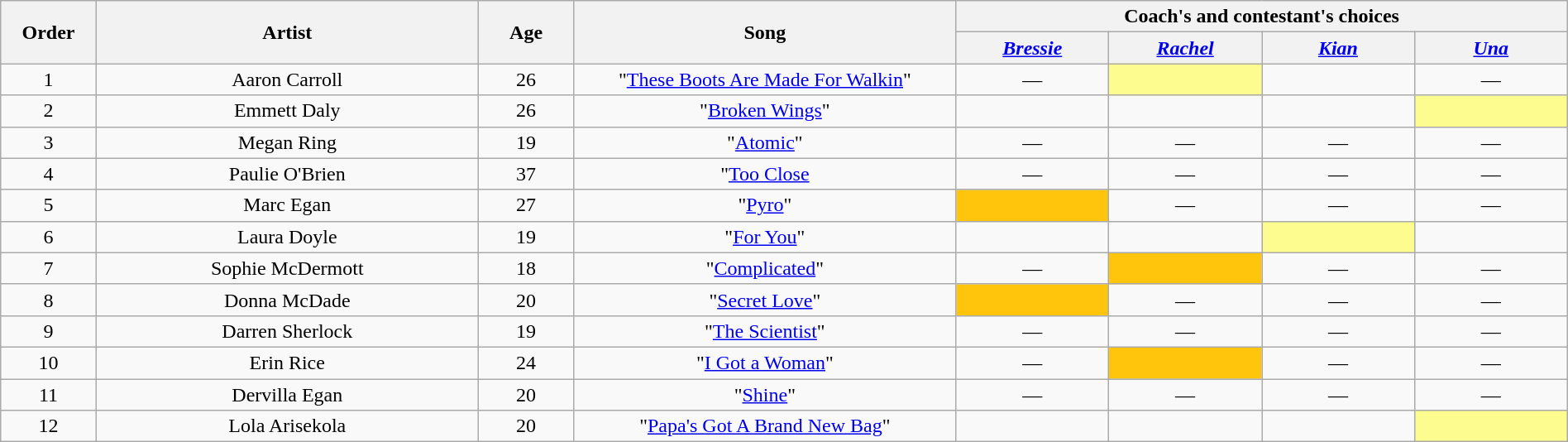<table class="wikitable" style="text-align:center; width:100%;">
<tr>
<th scope="col" rowspan="2" width="5%">Order</th>
<th scope="col" rowspan="2" width="20%">Artist</th>
<th scope="col" rowspan="2" width="5%">Age</th>
<th scope="col" rowspan="2" width="20%">Song</th>
<th scope="col" colspan="4" width="32%">Coach's and contestant's choices</th>
</tr>
<tr>
<th width="8%"><em><a href='#'>Bressie</a></em></th>
<th width="8%"><em><a href='#'>Rachel</a></em></th>
<th width="8%"><em><a href='#'>Kian</a></em></th>
<th width="8%"><em><a href='#'>Una</a></em></th>
</tr>
<tr>
<td>1</td>
<td>Aaron Carroll</td>
<td>26</td>
<td>"<a href='#'>These Boots Are Made For Walkin</a>"</td>
<td>—</td>
<td style="background-color:#fdfc8f;"><strong></strong></td>
<td><strong></strong></td>
<td>—</td>
</tr>
<tr>
<td>2</td>
<td>Emmett Daly</td>
<td>26</td>
<td>"<a href='#'>Broken Wings</a>"</td>
<td><strong></strong></td>
<td><strong></strong></td>
<td><strong></strong></td>
<td style="background-color:#fdfc8f;"><strong></strong></td>
</tr>
<tr>
<td>3</td>
<td "style="background-color:#DCDCDC;">Megan Ring</td>
<td "style="background-color:#DCDCDC;">19</td>
<td "style="background-color:#DCDCDC;">"<a href='#'>Atomic</a>"</td>
<td>—</td>
<td>—</td>
<td>—</td>
<td>—</td>
</tr>
<tr>
<td>4</td>
<td "style="background-color:#DCDCDC;">Paulie O'Brien</td>
<td "style="background-color:#DCDCDC;">37</td>
<td "style="background-color:#DCDCDC;">"<a href='#'>Too Close</a></td>
<td>—</td>
<td>—</td>
<td>—</td>
<td>—</td>
</tr>
<tr>
<td>5</td>
<td>Marc Egan</td>
<td>27</td>
<td>"<a href='#'>Pyro</a>"</td>
<td style="background-color:#FFC40C;"><strong></strong></td>
<td>—</td>
<td>—</td>
<td>—</td>
</tr>
<tr>
<td>6</td>
<td>Laura Doyle</td>
<td>19</td>
<td>"<a href='#'>For You</a>"</td>
<td><strong></strong></td>
<td><strong></strong></td>
<td style="background-color:#fdfc8f;"><strong></strong></td>
<td><strong></strong></td>
</tr>
<tr>
<td>7</td>
<td>Sophie McDermott</td>
<td>18</td>
<td>"<a href='#'>Complicated</a>"</td>
<td>—</td>
<td style="background-color:#FFC40C;"><strong></strong></td>
<td>—</td>
<td>—</td>
</tr>
<tr>
<td>8</td>
<td>Donna McDade</td>
<td>20</td>
<td>"<a href='#'>Secret Love</a>"</td>
<td style="background-color:#FFC40C;"><strong></strong></td>
<td>—</td>
<td>—</td>
<td>—</td>
</tr>
<tr>
<td "style="background-color:#DCDCDC;">9</td>
<td "style="background-color:#DCDCDC;">Darren Sherlock</td>
<td "style="background-color:#DCDCDC;">19</td>
<td>"<a href='#'>The Scientist</a>"</td>
<td>—</td>
<td>—</td>
<td>—</td>
<td>—</td>
</tr>
<tr>
<td>10</td>
<td>Erin Rice</td>
<td>24</td>
<td>"<a href='#'>I Got a Woman</a>"</td>
<td>—</td>
<td style="background-color:#FFC40C;"><strong></strong></td>
<td>—</td>
<td>—</td>
</tr>
<tr>
<td "style="background-color:#DCDCDC;">11</td>
<td "style="background-color:#DCDCDC;">Dervilla Egan</td>
<td "style="background-color:#DCDCDC;">20</td>
<td>"<a href='#'>Shine</a>"</td>
<td>—</td>
<td>—</td>
<td>—</td>
<td>—</td>
</tr>
<tr>
<td>12</td>
<td>Lola Arisekola</td>
<td>20</td>
<td>"<a href='#'>Papa's Got A Brand New Bag</a>"</td>
<td><strong></strong></td>
<td><strong></strong></td>
<td><strong></strong></td>
<td style="background-color:#fdfc8f;"><strong></strong></td>
</tr>
</table>
